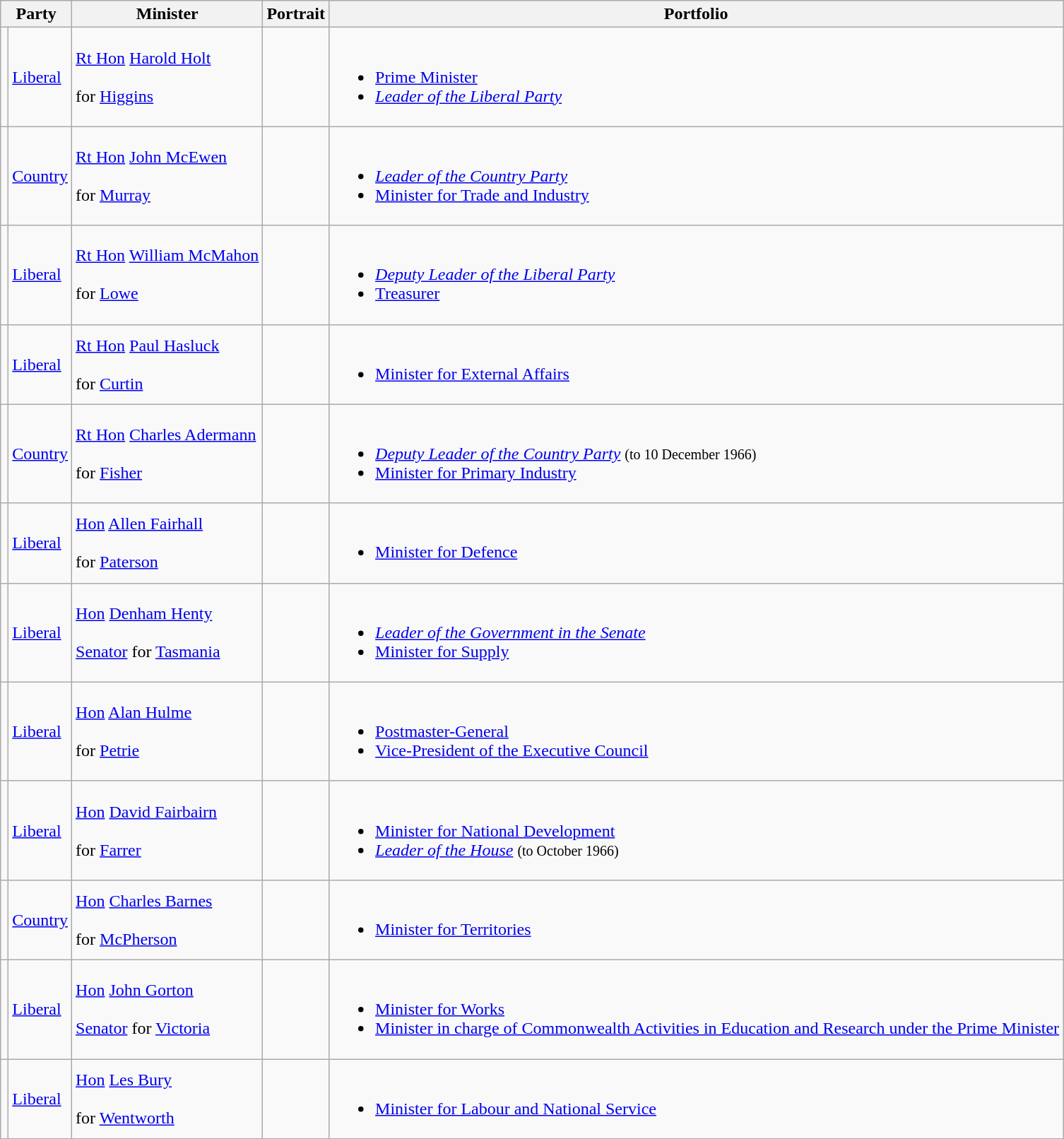<table class="wikitable sortable">
<tr>
<th colspan="2">Party</th>
<th>Minister</th>
<th>Portrait</th>
<th>Portfolio</th>
</tr>
<tr>
<td></td>
<td><a href='#'>Liberal</a></td>
<td><a href='#'>Rt Hon</a> <a href='#'>Harold Holt</a> <br><br> for <a href='#'>Higgins</a> <br></td>
<td></td>
<td><br><ul><li><a href='#'>Prime Minister</a></li><li><em><a href='#'>Leader of the Liberal Party</a></em></li></ul></td>
</tr>
<tr>
<td></td>
<td><a href='#'>Country</a></td>
<td><a href='#'>Rt Hon</a> <a href='#'>John McEwen</a> <br><br> for <a href='#'>Murray</a> <br></td>
<td></td>
<td><br><ul><li><em><a href='#'>Leader of the Country Party</a></em></li><li><a href='#'>Minister for Trade and Industry</a></li></ul></td>
</tr>
<tr>
<td></td>
<td><a href='#'>Liberal</a></td>
<td><a href='#'>Rt Hon</a> <a href='#'>William McMahon</a> <br><br> for <a href='#'>Lowe</a> <br></td>
<td></td>
<td><br><ul><li><em><a href='#'>Deputy Leader of the Liberal Party</a></em></li><li><a href='#'>Treasurer</a></li></ul></td>
</tr>
<tr>
<td></td>
<td><a href='#'>Liberal</a></td>
<td><a href='#'>Rt Hon</a> <a href='#'>Paul Hasluck</a> <br><br> for <a href='#'>Curtin</a> <br></td>
<td></td>
<td><br><ul><li><a href='#'>Minister for External Affairs</a></li></ul></td>
</tr>
<tr>
<td></td>
<td><a href='#'>Country</a></td>
<td><a href='#'>Rt Hon</a> <a href='#'>Charles Adermann</a> <br><br> for <a href='#'>Fisher</a> <br></td>
<td></td>
<td><br><ul><li><em><a href='#'>Deputy Leader of the Country Party</a></em>  <small>(to 10 December 1966)</small></li><li><a href='#'>Minister for Primary Industry</a></li></ul></td>
</tr>
<tr>
<td></td>
<td><a href='#'>Liberal</a></td>
<td><a href='#'>Hon</a> <a href='#'>Allen Fairhall</a> <br><br> for <a href='#'>Paterson</a> <br></td>
<td></td>
<td><br><ul><li><a href='#'>Minister for Defence</a></li></ul></td>
</tr>
<tr>
<td></td>
<td><a href='#'>Liberal</a></td>
<td><a href='#'>Hon</a> <a href='#'>Denham Henty</a> <br><br><a href='#'>Senator</a> for <a href='#'>Tasmania</a> <br></td>
<td></td>
<td><br><ul><li><em><a href='#'>Leader of the Government in the Senate</a></em></li><li><a href='#'>Minister for Supply</a></li></ul></td>
</tr>
<tr>
<td></td>
<td><a href='#'>Liberal</a></td>
<td><a href='#'>Hon</a> <a href='#'>Alan Hulme</a> <br><br> for <a href='#'>Petrie</a> <br></td>
<td></td>
<td><br><ul><li><a href='#'>Postmaster-General</a></li><li><a href='#'>Vice-President of the Executive Council</a></li></ul></td>
</tr>
<tr>
<td></td>
<td><a href='#'>Liberal</a></td>
<td><a href='#'>Hon</a> <a href='#'>David Fairbairn</a>  <br><br> for <a href='#'>Farrer</a> <br></td>
<td></td>
<td><br><ul><li><a href='#'>Minister for National Development</a></li><li><em><a href='#'>Leader of the House</a></em> <small>(to October 1966)</small></li></ul></td>
</tr>
<tr>
<td></td>
<td><a href='#'>Country</a></td>
<td><a href='#'>Hon</a> <a href='#'>Charles Barnes</a> <br><br> for <a href='#'>McPherson</a> <br></td>
<td></td>
<td><br><ul><li><a href='#'>Minister for Territories</a></li></ul></td>
</tr>
<tr>
<td></td>
<td><a href='#'>Liberal</a></td>
<td><a href='#'>Hon</a> <a href='#'>John Gorton</a> <br><br><a href='#'>Senator</a> for <a href='#'>Victoria</a> <br></td>
<td></td>
<td><br><ul><li><a href='#'>Minister for Works</a></li><li><a href='#'>Minister in charge of Commonwealth Activities in Education and Research under the Prime Minister</a></li></ul></td>
</tr>
<tr>
<td></td>
<td><a href='#'>Liberal</a></td>
<td><a href='#'>Hon</a> <a href='#'>Les Bury</a> <br><br> for <a href='#'>Wentworth</a> <br></td>
<td></td>
<td><br><ul><li><a href='#'>Minister for Labour and National Service</a></li></ul></td>
</tr>
</table>
